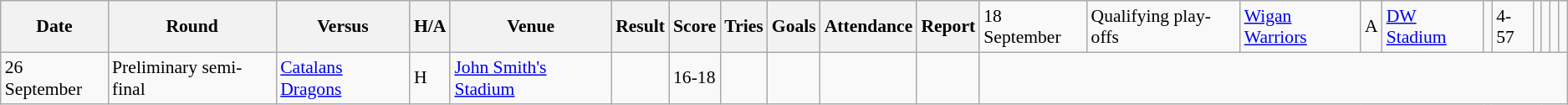<table class="wikitable defaultleft col2center col4center col7center col10right" style="font-size:90%;">
<tr>
<th>Date</th>
<th>Round</th>
<th>Versus</th>
<th>H/A</th>
<th>Venue</th>
<th>Result</th>
<th>Score</th>
<th>Tries</th>
<th>Goals</th>
<th>Attendance</th>
<th>Report</th>
<td>18 September</td>
<td>Qualifying play-offs</td>
<td> <a href='#'>Wigan Warriors</a></td>
<td>A</td>
<td><a href='#'>DW Stadium</a></td>
<td></td>
<td>4-57</td>
<td></td>
<td></td>
<td></td>
<td></td>
</tr>
<tr>
<td>26 September</td>
<td>Preliminary semi-final</td>
<td> <a href='#'>Catalans Dragons</a></td>
<td>H</td>
<td><a href='#'>John Smith's Stadium</a></td>
<td></td>
<td>16-18</td>
<td></td>
<td></td>
<td></td>
<td></td>
</tr>
</table>
